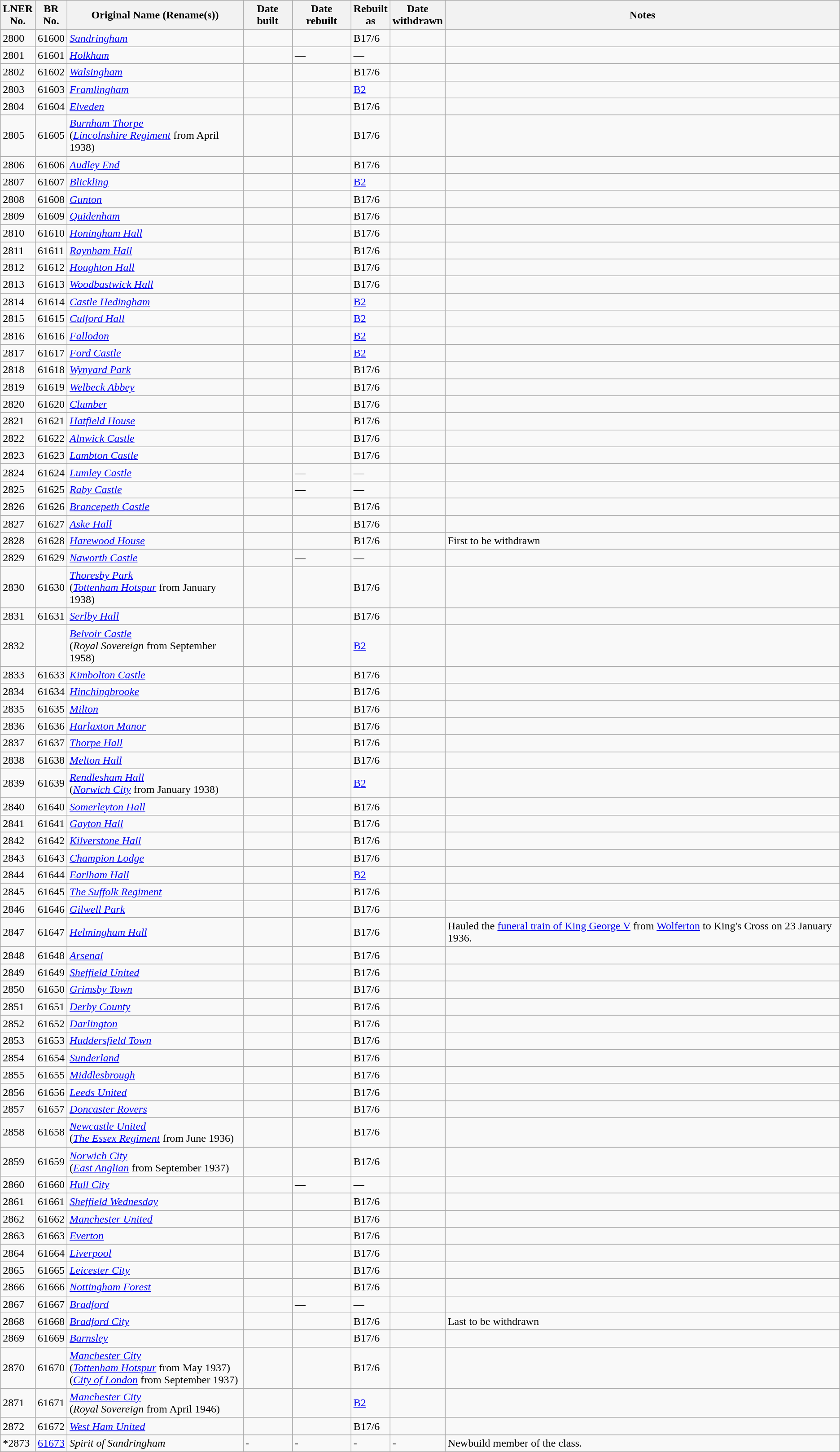<table class="wikitable sortable">
<tr>
<th>LNER<br>No.</th>
<th>BR<br>No.</th>
<th>Original Name (Rename(s))</th>
<th>Date built</th>
<th>Date rebuilt</th>
<th>Rebuilt<br>as</th>
<th>Date<br>withdrawn</th>
<th>Notes</th>
</tr>
<tr>
<td>2800</td>
<td>61600</td>
<td><em><a href='#'>Sandringham</a></em></td>
<td></td>
<td></td>
<td>B17/6</td>
<td></td>
<td></td>
</tr>
<tr>
<td>2801</td>
<td>61601</td>
<td><em><a href='#'>Holkham</a></em></td>
<td></td>
<td>—</td>
<td>—</td>
<td></td>
<td></td>
</tr>
<tr>
<td>2802</td>
<td>61602</td>
<td><em><a href='#'>Walsingham</a></em></td>
<td></td>
<td></td>
<td>B17/6</td>
<td></td>
<td></td>
</tr>
<tr>
<td>2803</td>
<td>61603</td>
<td><em><a href='#'>Framlingham</a></em></td>
<td></td>
<td></td>
<td><a href='#'>B2</a></td>
<td></td>
<td></td>
</tr>
<tr>
<td>2804</td>
<td>61604</td>
<td><em><a href='#'>Elveden</a></em></td>
<td></td>
<td></td>
<td>B17/6</td>
<td></td>
<td></td>
</tr>
<tr>
<td>2805</td>
<td>61605</td>
<td><em><a href='#'>Burnham Thorpe</a></em><br>(<em><a href='#'>Lincolnshire Regiment</a></em> from April 1938)</td>
<td></td>
<td></td>
<td>B17/6</td>
<td></td>
<td></td>
</tr>
<tr>
<td>2806</td>
<td>61606</td>
<td><em><a href='#'>Audley End</a></em></td>
<td></td>
<td></td>
<td>B17/6</td>
<td></td>
<td></td>
</tr>
<tr>
<td>2807</td>
<td>61607</td>
<td><em><a href='#'>Blickling</a></em></td>
<td></td>
<td></td>
<td><a href='#'>B2</a></td>
<td></td>
<td></td>
</tr>
<tr>
<td>2808</td>
<td>61608</td>
<td><em><a href='#'>Gunton</a></em></td>
<td></td>
<td></td>
<td>B17/6</td>
<td></td>
<td></td>
</tr>
<tr>
<td>2809</td>
<td>61609</td>
<td><em><a href='#'>Quidenham</a></em></td>
<td></td>
<td></td>
<td>B17/6</td>
<td></td>
<td></td>
</tr>
<tr>
<td>2810</td>
<td>61610</td>
<td><em><a href='#'>Honingham Hall</a></em></td>
<td></td>
<td></td>
<td>B17/6</td>
<td></td>
<td></td>
</tr>
<tr>
<td>2811</td>
<td>61611</td>
<td><em><a href='#'>Raynham Hall</a></em></td>
<td></td>
<td></td>
<td>B17/6</td>
<td></td>
<td></td>
</tr>
<tr>
<td>2812</td>
<td>61612</td>
<td><em><a href='#'>Houghton Hall</a></em></td>
<td></td>
<td></td>
<td>B17/6</td>
<td></td>
<td></td>
</tr>
<tr>
<td>2813</td>
<td>61613</td>
<td><em><a href='#'>Woodbastwick Hall</a></em></td>
<td></td>
<td></td>
<td>B17/6</td>
<td></td>
<td></td>
</tr>
<tr>
<td>2814</td>
<td>61614</td>
<td><em><a href='#'>Castle Hedingham</a></em></td>
<td></td>
<td></td>
<td><a href='#'>B2</a></td>
<td></td>
<td></td>
</tr>
<tr>
<td>2815</td>
<td>61615</td>
<td><em><a href='#'>Culford Hall</a></em></td>
<td></td>
<td></td>
<td><a href='#'>B2</a></td>
<td></td>
<td></td>
</tr>
<tr>
<td>2816</td>
<td>61616</td>
<td><em><a href='#'>Fallodon</a></em></td>
<td></td>
<td></td>
<td><a href='#'>B2</a></td>
<td></td>
<td></td>
</tr>
<tr>
<td>2817</td>
<td>61617</td>
<td><em><a href='#'>Ford Castle</a></em></td>
<td></td>
<td></td>
<td><a href='#'>B2</a></td>
<td></td>
<td></td>
</tr>
<tr>
<td>2818</td>
<td>61618</td>
<td><em><a href='#'>Wynyard Park</a></em></td>
<td></td>
<td></td>
<td>B17/6</td>
<td></td>
<td></td>
</tr>
<tr>
<td>2819</td>
<td>61619</td>
<td><em><a href='#'>Welbeck Abbey</a></em></td>
<td></td>
<td></td>
<td>B17/6</td>
<td></td>
<td></td>
</tr>
<tr>
<td>2820</td>
<td>61620</td>
<td><em><a href='#'>Clumber</a></em></td>
<td></td>
<td></td>
<td>B17/6</td>
<td></td>
<td></td>
</tr>
<tr>
<td>2821</td>
<td>61621</td>
<td><em><a href='#'>Hatfield House</a></em></td>
<td></td>
<td></td>
<td>B17/6</td>
<td></td>
<td></td>
</tr>
<tr>
<td>2822</td>
<td>61622</td>
<td><em><a href='#'>Alnwick Castle</a></em></td>
<td></td>
<td></td>
<td>B17/6</td>
<td></td>
<td></td>
</tr>
<tr>
<td>2823</td>
<td>61623</td>
<td><em><a href='#'>Lambton Castle</a></em></td>
<td></td>
<td></td>
<td>B17/6</td>
<td></td>
<td></td>
</tr>
<tr>
<td>2824</td>
<td>61624</td>
<td><em><a href='#'>Lumley Castle</a></em></td>
<td></td>
<td>—</td>
<td>—</td>
<td></td>
<td></td>
</tr>
<tr>
<td>2825</td>
<td>61625</td>
<td><em><a href='#'>Raby Castle</a></em></td>
<td></td>
<td>—</td>
<td>—</td>
<td></td>
<td></td>
</tr>
<tr>
<td>2826</td>
<td>61626</td>
<td><em><a href='#'>Brancepeth Castle</a></em></td>
<td></td>
<td></td>
<td>B17/6</td>
<td></td>
<td></td>
</tr>
<tr>
<td>2827</td>
<td>61627</td>
<td><em><a href='#'>Aske Hall</a></em></td>
<td></td>
<td></td>
<td>B17/6</td>
<td></td>
<td></td>
</tr>
<tr>
<td>2828</td>
<td>61628</td>
<td><em><a href='#'>Harewood House</a></em></td>
<td></td>
<td></td>
<td>B17/6</td>
<td></td>
<td>First to be withdrawn</td>
</tr>
<tr>
<td>2829</td>
<td>61629</td>
<td><em><a href='#'>Naworth Castle</a></em></td>
<td></td>
<td>—</td>
<td>—</td>
<td></td>
<td></td>
</tr>
<tr>
<td>2830</td>
<td>61630</td>
<td><em><a href='#'>Thoresby Park</a></em><br>(<em><a href='#'>Tottenham Hotspur</a></em> from January 1938)</td>
<td></td>
<td></td>
<td>B17/6</td>
<td></td>
<td></td>
</tr>
<tr>
<td>2831</td>
<td>61631</td>
<td><em><a href='#'>Serlby Hall</a></em></td>
<td></td>
<td></td>
<td>B17/6</td>
<td></td>
<td></td>
</tr>
<tr>
<td>2832</td>
<td></td>
<td><em><a href='#'>Belvoir Castle</a></em><br>(<em>Royal Sovereign</em> from September 1958)</td>
<td></td>
<td></td>
<td><a href='#'>B2</a></td>
<td></td>
<td></td>
</tr>
<tr>
<td>2833</td>
<td>61633</td>
<td><em><a href='#'>Kimbolton Castle</a></em></td>
<td></td>
<td></td>
<td>B17/6</td>
<td></td>
<td></td>
</tr>
<tr>
<td>2834</td>
<td>61634</td>
<td><em><a href='#'>Hinchingbrooke</a></em></td>
<td></td>
<td></td>
<td>B17/6</td>
<td></td>
<td></td>
</tr>
<tr>
<td>2835</td>
<td>61635</td>
<td><em><a href='#'>Milton</a></em></td>
<td></td>
<td></td>
<td>B17/6</td>
<td></td>
<td></td>
</tr>
<tr>
<td>2836</td>
<td>61636</td>
<td><em><a href='#'>Harlaxton Manor</a></em></td>
<td></td>
<td></td>
<td>B17/6</td>
<td></td>
<td></td>
</tr>
<tr>
<td>2837</td>
<td>61637</td>
<td><em><a href='#'>Thorpe Hall</a></em></td>
<td></td>
<td></td>
<td>B17/6</td>
<td></td>
<td></td>
</tr>
<tr>
<td>2838</td>
<td>61638</td>
<td><em><a href='#'>Melton Hall</a></em></td>
<td></td>
<td></td>
<td>B17/6</td>
<td></td>
<td></td>
</tr>
<tr>
<td>2839</td>
<td>61639</td>
<td><em><a href='#'>Rendlesham Hall</a></em><br>(<em><a href='#'>Norwich City</a></em> from January 1938)</td>
<td></td>
<td></td>
<td><a href='#'>B2</a></td>
<td></td>
<td></td>
</tr>
<tr>
<td>2840</td>
<td>61640</td>
<td><em><a href='#'>Somerleyton Hall</a></em></td>
<td></td>
<td></td>
<td>B17/6</td>
<td></td>
<td></td>
</tr>
<tr>
<td>2841</td>
<td>61641</td>
<td><em><a href='#'>Gayton Hall</a></em></td>
<td></td>
<td></td>
<td>B17/6</td>
<td></td>
<td></td>
</tr>
<tr>
<td>2842</td>
<td>61642</td>
<td><em><a href='#'>Kilverstone Hall</a></em></td>
<td></td>
<td></td>
<td>B17/6</td>
<td></td>
<td></td>
</tr>
<tr>
<td>2843</td>
<td>61643</td>
<td><em><a href='#'>Champion Lodge</a></em></td>
<td></td>
<td></td>
<td>B17/6</td>
<td></td>
<td></td>
</tr>
<tr>
<td>2844</td>
<td>61644</td>
<td><em><a href='#'>Earlham Hall</a></em></td>
<td></td>
<td></td>
<td><a href='#'>B2</a></td>
<td></td>
<td></td>
</tr>
<tr>
<td>2845</td>
<td>61645</td>
<td><em><a href='#'>The Suffolk Regiment</a></em></td>
<td></td>
<td></td>
<td>B17/6</td>
<td></td>
<td></td>
</tr>
<tr>
<td>2846</td>
<td>61646</td>
<td><em><a href='#'>Gilwell Park</a></em></td>
<td></td>
<td></td>
<td>B17/6</td>
<td></td>
<td></td>
</tr>
<tr>
<td>2847</td>
<td>61647</td>
<td><em><a href='#'>Helmingham Hall</a></em></td>
<td></td>
<td></td>
<td>B17/6</td>
<td></td>
<td>Hauled the <a href='#'>funeral train of King George V</a> from <a href='#'>Wolferton</a> to King's Cross on 23 January 1936.</td>
</tr>
<tr>
<td>2848</td>
<td>61648</td>
<td><em><a href='#'>Arsenal</a></em></td>
<td></td>
<td></td>
<td>B17/6</td>
<td></td>
<td></td>
</tr>
<tr>
<td>2849</td>
<td>61649</td>
<td><em><a href='#'>Sheffield United</a></em></td>
<td></td>
<td></td>
<td>B17/6</td>
<td></td>
<td></td>
</tr>
<tr>
<td>2850</td>
<td>61650</td>
<td><em><a href='#'>Grimsby Town</a></em></td>
<td></td>
<td></td>
<td>B17/6</td>
<td></td>
<td></td>
</tr>
<tr>
<td>2851</td>
<td>61651</td>
<td><em><a href='#'>Derby County</a></em></td>
<td></td>
<td></td>
<td>B17/6</td>
<td></td>
<td></td>
</tr>
<tr>
<td>2852</td>
<td>61652</td>
<td><em><a href='#'>Darlington</a></em></td>
<td></td>
<td></td>
<td>B17/6</td>
<td></td>
<td></td>
</tr>
<tr>
<td>2853</td>
<td>61653</td>
<td><em><a href='#'>Huddersfield Town</a></em></td>
<td></td>
<td></td>
<td>B17/6</td>
<td></td>
<td></td>
</tr>
<tr>
<td>2854</td>
<td>61654</td>
<td><em><a href='#'>Sunderland</a></em></td>
<td></td>
<td></td>
<td>B17/6</td>
<td></td>
<td></td>
</tr>
<tr>
<td>2855</td>
<td>61655</td>
<td><em><a href='#'>Middlesbrough</a></em></td>
<td></td>
<td></td>
<td>B17/6</td>
<td></td>
<td></td>
</tr>
<tr>
<td>2856</td>
<td>61656</td>
<td><em><a href='#'>Leeds United</a></em></td>
<td></td>
<td></td>
<td>B17/6</td>
<td></td>
<td></td>
</tr>
<tr>
<td>2857</td>
<td>61657</td>
<td><em><a href='#'>Doncaster Rovers</a></em></td>
<td></td>
<td></td>
<td>B17/6</td>
<td></td>
<td></td>
</tr>
<tr>
<td>2858</td>
<td>61658</td>
<td><em><a href='#'>Newcastle United</a></em><br>(<em><a href='#'>The Essex Regiment</a></em> from June 1936)</td>
<td></td>
<td></td>
<td>B17/6</td>
<td></td>
<td></td>
</tr>
<tr>
<td>2859</td>
<td>61659</td>
<td><em><a href='#'>Norwich City</a></em><br>(<em><a href='#'>East Anglian</a></em> from September 1937)</td>
<td></td>
<td></td>
<td>B17/6</td>
<td></td>
<td></td>
</tr>
<tr>
<td>2860</td>
<td>61660</td>
<td><em><a href='#'>Hull City</a></em></td>
<td></td>
<td>—</td>
<td>—</td>
<td></td>
<td></td>
</tr>
<tr>
<td>2861</td>
<td>61661</td>
<td><em><a href='#'>Sheffield Wednesday</a></em></td>
<td></td>
<td></td>
<td>B17/6</td>
<td></td>
<td></td>
</tr>
<tr>
<td>2862</td>
<td>61662</td>
<td><em><a href='#'>Manchester United</a></em></td>
<td></td>
<td></td>
<td>B17/6</td>
<td></td>
<td></td>
</tr>
<tr>
<td>2863</td>
<td>61663</td>
<td><em><a href='#'>Everton</a></em></td>
<td></td>
<td></td>
<td>B17/6</td>
<td></td>
<td></td>
</tr>
<tr>
<td>2864</td>
<td>61664</td>
<td><em><a href='#'>Liverpool</a></em></td>
<td></td>
<td></td>
<td>B17/6</td>
<td></td>
<td></td>
</tr>
<tr>
<td>2865</td>
<td>61665</td>
<td><em><a href='#'>Leicester City</a></em></td>
<td></td>
<td></td>
<td>B17/6</td>
<td></td>
<td></td>
</tr>
<tr>
<td>2866</td>
<td>61666</td>
<td><em><a href='#'>Nottingham Forest</a></em></td>
<td></td>
<td></td>
<td>B17/6</td>
<td></td>
<td></td>
</tr>
<tr>
<td>2867</td>
<td>61667</td>
<td><em><a href='#'>Bradford</a></em></td>
<td></td>
<td>—</td>
<td>—</td>
<td></td>
<td></td>
</tr>
<tr>
<td>2868</td>
<td>61668</td>
<td><em><a href='#'>Bradford City</a></em></td>
<td></td>
<td></td>
<td>B17/6</td>
<td></td>
<td>Last to be withdrawn</td>
</tr>
<tr>
<td>2869</td>
<td>61669</td>
<td><em><a href='#'>Barnsley</a></em></td>
<td></td>
<td></td>
<td>B17/6</td>
<td></td>
<td></td>
</tr>
<tr>
<td>2870</td>
<td>61670</td>
<td><em><a href='#'>Manchester City</a></em><br>(<em><a href='#'>Tottenham Hotspur</a></em> from May 1937)<br>(<em><a href='#'>City of London</a></em> from September 1937)</td>
<td></td>
<td></td>
<td>B17/6</td>
<td></td>
<td></td>
</tr>
<tr>
<td>2871</td>
<td>61671</td>
<td><em><a href='#'>Manchester City</a></em><br>(<em>Royal Sovereign</em> from April 1946)</td>
<td></td>
<td></td>
<td><a href='#'>B2</a></td>
<td></td>
<td></td>
</tr>
<tr>
<td>2872</td>
<td>61672</td>
<td><em><a href='#'>West Ham United</a></em></td>
<td></td>
<td></td>
<td>B17/6</td>
<td></td>
<td></td>
</tr>
<tr>
<td>*2873</td>
<td><a href='#'>61673</a></td>
<td><em>Spirit of Sandringham</em></td>
<td>-</td>
<td>-</td>
<td>-</td>
<td>-</td>
<td>Newbuild member of the class.</td>
</tr>
</table>
